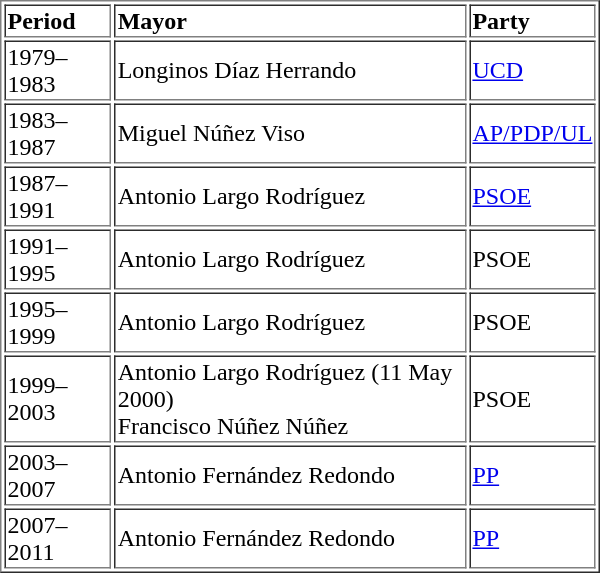<table style="width:400px; height:100px" border="1">
<tr>
<td><strong>Period</strong></td>
<td><strong>Mayor</strong></td>
<td><strong>Party</strong></td>
</tr>
<tr>
<td>1979–1983</td>
<td>Longinos Díaz Herrando</td>
<td><a href='#'>UCD</a></td>
</tr>
<tr>
<td>1983–1987</td>
<td>Miguel Núñez Viso</td>
<td><a href='#'>AP/PDP/UL</a></td>
</tr>
<tr>
<td>1987–1991</td>
<td>Antonio Largo Rodríguez</td>
<td><a href='#'>PSOE</a></td>
</tr>
<tr>
<td>1991–1995</td>
<td>Antonio Largo Rodríguez</td>
<td>PSOE</td>
</tr>
<tr>
<td>1995–1999</td>
<td>Antonio Largo Rodríguez</td>
<td>PSOE</td>
</tr>
<tr>
<td>1999–2003</td>
<td>Antonio Largo Rodríguez (11 May 2000)<br>Francisco Núñez Núñez</td>
<td>PSOE</td>
</tr>
<tr>
<td>2003–2007</td>
<td>Antonio Fernández Redondo</td>
<td><a href='#'>PP</a></td>
</tr>
<tr>
<td>2007–2011</td>
<td>Antonio Fernández Redondo</td>
<td><a href='#'>PP</a></td>
</tr>
</table>
